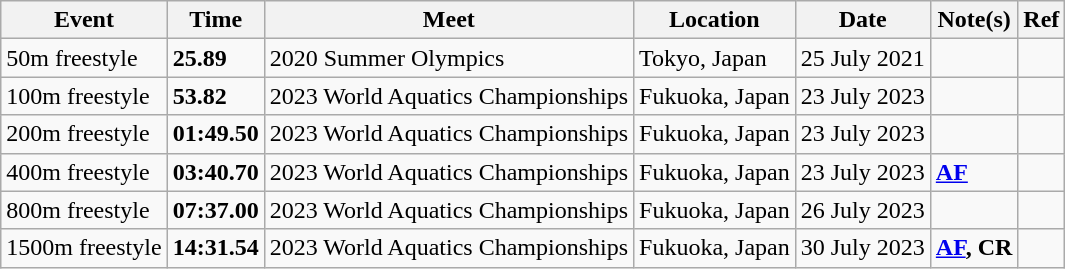<table class="wikitable">
<tr>
<th>Event</th>
<th>Time</th>
<th>Meet</th>
<th>Location</th>
<th>Date</th>
<th>Note(s)</th>
<th>Ref</th>
</tr>
<tr>
<td>50m freestyle</td>
<td><strong>25.89</strong></td>
<td>2020 Summer Olympics</td>
<td>Tokyo, Japan</td>
<td>25 July 2021</td>
<td></td>
<td></td>
</tr>
<tr>
<td>100m freestyle</td>
<td><strong>53.82</strong></td>
<td>2023 World Aquatics Championships</td>
<td>Fukuoka, Japan</td>
<td>23 July 2023</td>
<td></td>
<td></td>
</tr>
<tr>
<td>200m freestyle</td>
<td><strong>01:49.50</strong></td>
<td>2023 World Aquatics Championships</td>
<td>Fukuoka, Japan</td>
<td>23 July 2023</td>
<td></td>
<td></td>
</tr>
<tr>
<td>400m freestyle</td>
<td><strong>03:40.70</strong></td>
<td>2023 World Aquatics Championships</td>
<td>Fukuoka, Japan</td>
<td>23 July 2023</td>
<td><strong><a href='#'>AF</a></strong></td>
<td></td>
</tr>
<tr>
<td>800m freestyle</td>
<td><strong>07:37.00</strong></td>
<td>2023 World Aquatics Championships</td>
<td>Fukuoka, Japan</td>
<td>26 July 2023</td>
<td></td>
<td></td>
</tr>
<tr>
<td>1500m freestyle</td>
<td><strong>14:31.54</strong></td>
<td>2023 World Aquatics Championships</td>
<td>Fukuoka, Japan</td>
<td>30 July 2023</td>
<td><strong><a href='#'>AF</a>, CR</strong></td>
<td></td>
</tr>
</table>
